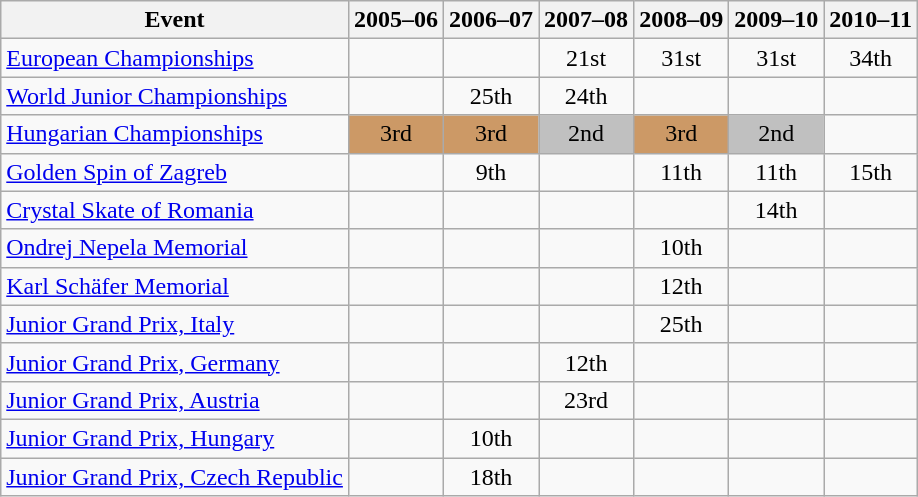<table class="wikitable" style="text-align:center">
<tr>
<th>Event</th>
<th>2005–06</th>
<th>2006–07</th>
<th>2007–08</th>
<th>2008–09</th>
<th>2009–10</th>
<th>2010–11</th>
</tr>
<tr>
<td align=left><a href='#'>European Championships</a></td>
<td></td>
<td></td>
<td>21st</td>
<td>31st</td>
<td>31st</td>
<td>34th</td>
</tr>
<tr>
<td align=left><a href='#'>World Junior Championships</a></td>
<td></td>
<td>25th</td>
<td>24th</td>
<td></td>
<td></td>
<td></td>
</tr>
<tr>
<td align=left><a href='#'>Hungarian Championships</a></td>
<td bgcolor=cc9966>3rd</td>
<td bgcolor=cc9966>3rd</td>
<td bgcolor=silver>2nd</td>
<td bgcolor=cc9966>3rd</td>
<td bgcolor=silver>2nd</td>
<td></td>
</tr>
<tr>
<td align=left><a href='#'>Golden Spin of Zagreb</a></td>
<td></td>
<td>9th</td>
<td></td>
<td>11th</td>
<td>11th</td>
<td>15th</td>
</tr>
<tr>
<td align=left><a href='#'>Crystal Skate of Romania</a></td>
<td></td>
<td></td>
<td></td>
<td></td>
<td>14th</td>
<td></td>
</tr>
<tr>
<td align=left><a href='#'>Ondrej Nepela Memorial</a></td>
<td></td>
<td></td>
<td></td>
<td>10th</td>
<td></td>
<td></td>
</tr>
<tr>
<td align=left><a href='#'>Karl Schäfer Memorial</a></td>
<td></td>
<td></td>
<td></td>
<td>12th</td>
<td></td>
<td></td>
</tr>
<tr>
<td align=left><a href='#'>Junior Grand Prix, Italy</a></td>
<td></td>
<td></td>
<td></td>
<td>25th</td>
<td></td>
<td></td>
</tr>
<tr>
<td align=left><a href='#'>Junior Grand Prix, Germany</a></td>
<td></td>
<td></td>
<td>12th</td>
<td></td>
<td></td>
<td></td>
</tr>
<tr>
<td align=left><a href='#'>Junior Grand Prix, Austria</a></td>
<td></td>
<td></td>
<td>23rd</td>
<td></td>
<td></td>
<td></td>
</tr>
<tr>
<td align=left><a href='#'>Junior Grand Prix, Hungary</a></td>
<td></td>
<td>10th</td>
<td></td>
<td></td>
<td></td>
<td></td>
</tr>
<tr>
<td align=left><a href='#'>Junior Grand Prix, Czech Republic</a></td>
<td></td>
<td>18th</td>
<td></td>
<td></td>
<td></td>
<td></td>
</tr>
</table>
